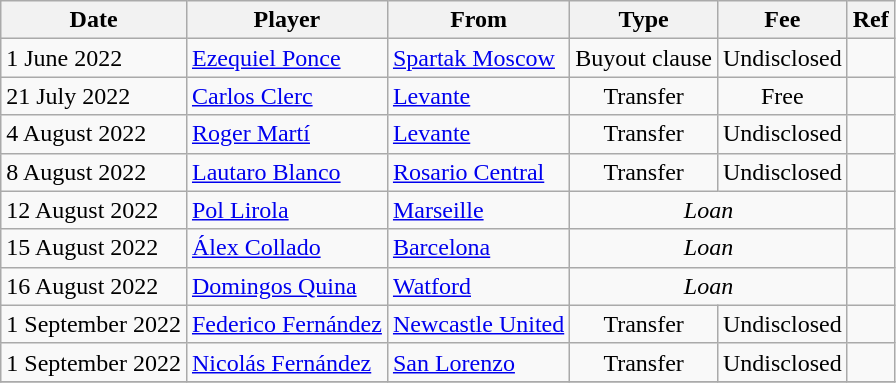<table class="wikitable">
<tr>
<th>Date</th>
<th>Player</th>
<th>From</th>
<th>Type</th>
<th>Fee</th>
<th>Ref</th>
</tr>
<tr>
<td>1 June 2022</td>
<td> <a href='#'>Ezequiel Ponce</a></td>
<td> <a href='#'>Spartak Moscow</a></td>
<td align=center>Buyout clause</td>
<td align=center>Undisclosed</td>
<td align=center></td>
</tr>
<tr>
<td>21 July 2022</td>
<td> <a href='#'>Carlos Clerc</a></td>
<td> <a href='#'>Levante</a></td>
<td align=center>Transfer</td>
<td align=center>Free</td>
<td align=center></td>
</tr>
<tr>
<td>4 August 2022</td>
<td> <a href='#'>Roger Martí</a></td>
<td> <a href='#'>Levante</a></td>
<td align=center>Transfer</td>
<td align=center>Undisclosed</td>
<td align=center></td>
</tr>
<tr>
<td>8 August 2022</td>
<td> <a href='#'>Lautaro Blanco</a></td>
<td> <a href='#'>Rosario Central</a></td>
<td align=center>Transfer</td>
<td align=center>Undisclosed</td>
<td align=center></td>
</tr>
<tr>
<td>12 August 2022</td>
<td> <a href='#'>Pol Lirola</a></td>
<td> <a href='#'>Marseille</a></td>
<td colspan=2 align=center><em>Loan</em></td>
<td align=center></td>
</tr>
<tr>
<td>15 August 2022</td>
<td> <a href='#'>Álex Collado</a></td>
<td> <a href='#'>Barcelona</a></td>
<td colspan=2 align=center><em>Loan</em></td>
<td align=center></td>
</tr>
<tr>
<td>16 August 2022</td>
<td> <a href='#'>Domingos Quina</a></td>
<td> <a href='#'>Watford</a></td>
<td colspan=2 align=center><em>Loan</em></td>
<td align=center></td>
</tr>
<tr>
<td>1 September 2022</td>
<td> <a href='#'>Federico Fernández</a></td>
<td> <a href='#'>Newcastle United</a></td>
<td align=center>Transfer</td>
<td align=center>Undisclosed</td>
<td align=center></td>
</tr>
<tr>
<td>1 September 2022</td>
<td> <a href='#'>Nicolás Fernández</a></td>
<td> <a href='#'>San Lorenzo</a></td>
<td align=center>Transfer</td>
<td align=center>Undisclosed</td>
<td align=center></td>
</tr>
<tr>
</tr>
</table>
